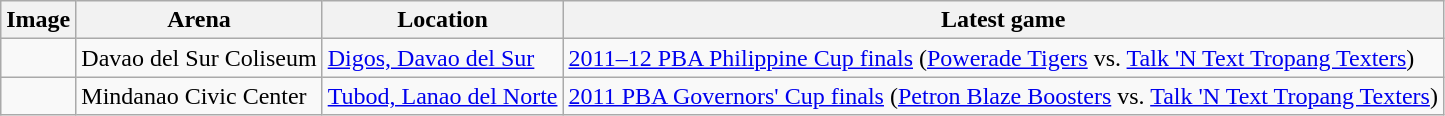<table class="wikitable sortable">
<tr>
<th class="unsortable">Image</th>
<th>Arena</th>
<th>Location</th>
<th>Latest game</th>
</tr>
<tr>
<td></td>
<td>Davao del Sur Coliseum</td>
<td><a href='#'>Digos, Davao del Sur</a></td>
<td> <a href='#'>2011–12 PBA Philippine Cup finals</a> (<a href='#'>Powerade Tigers</a> vs. <a href='#'>Talk 'N Text Tropang Texters</a>)</td>
</tr>
<tr>
<td></td>
<td>Mindanao Civic Center</td>
<td><a href='#'>Tubod, Lanao del Norte</a></td>
<td> <a href='#'>2011 PBA Governors' Cup finals</a> (<a href='#'>Petron Blaze Boosters</a> vs. <a href='#'>Talk 'N Text Tropang Texters</a>)</td>
</tr>
</table>
